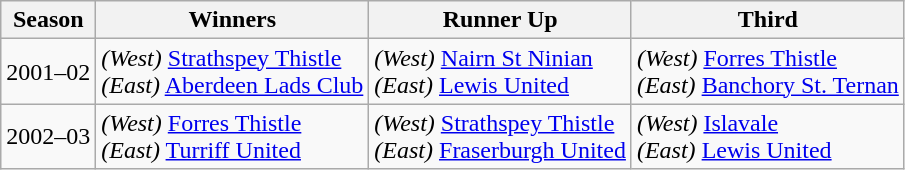<table class="wikitable">
<tr>
<th>Season</th>
<th>Winners</th>
<th>Runner Up</th>
<th>Third</th>
</tr>
<tr>
<td style="text-align:left;">2001–02</td>
<td><em>(West)</em> <a href='#'>Strathspey Thistle</a><br><em>(East)</em> <a href='#'>Aberdeen Lads Club</a></td>
<td><em>(West)</em> <a href='#'>Nairn St Ninian</a><br><em>(East)</em> <a href='#'>Lewis United</a></td>
<td><em>(West)</em> <a href='#'>Forres Thistle</a><br><em>(East)</em> <a href='#'>Banchory St. Ternan</a></td>
</tr>
<tr>
<td style="text-align:left;">2002–03</td>
<td><em>(West)</em> <a href='#'>Forres Thistle</a><br><em>(East)</em> <a href='#'>Turriff United</a></td>
<td><em>(West)</em> <a href='#'>Strathspey Thistle</a><br><em>(East)</em> <a href='#'>Fraserburgh United</a></td>
<td><em>(West)</em> <a href='#'>Islavale</a><br> <em>(East)</em> <a href='#'>Lewis United</a></td>
</tr>
</table>
